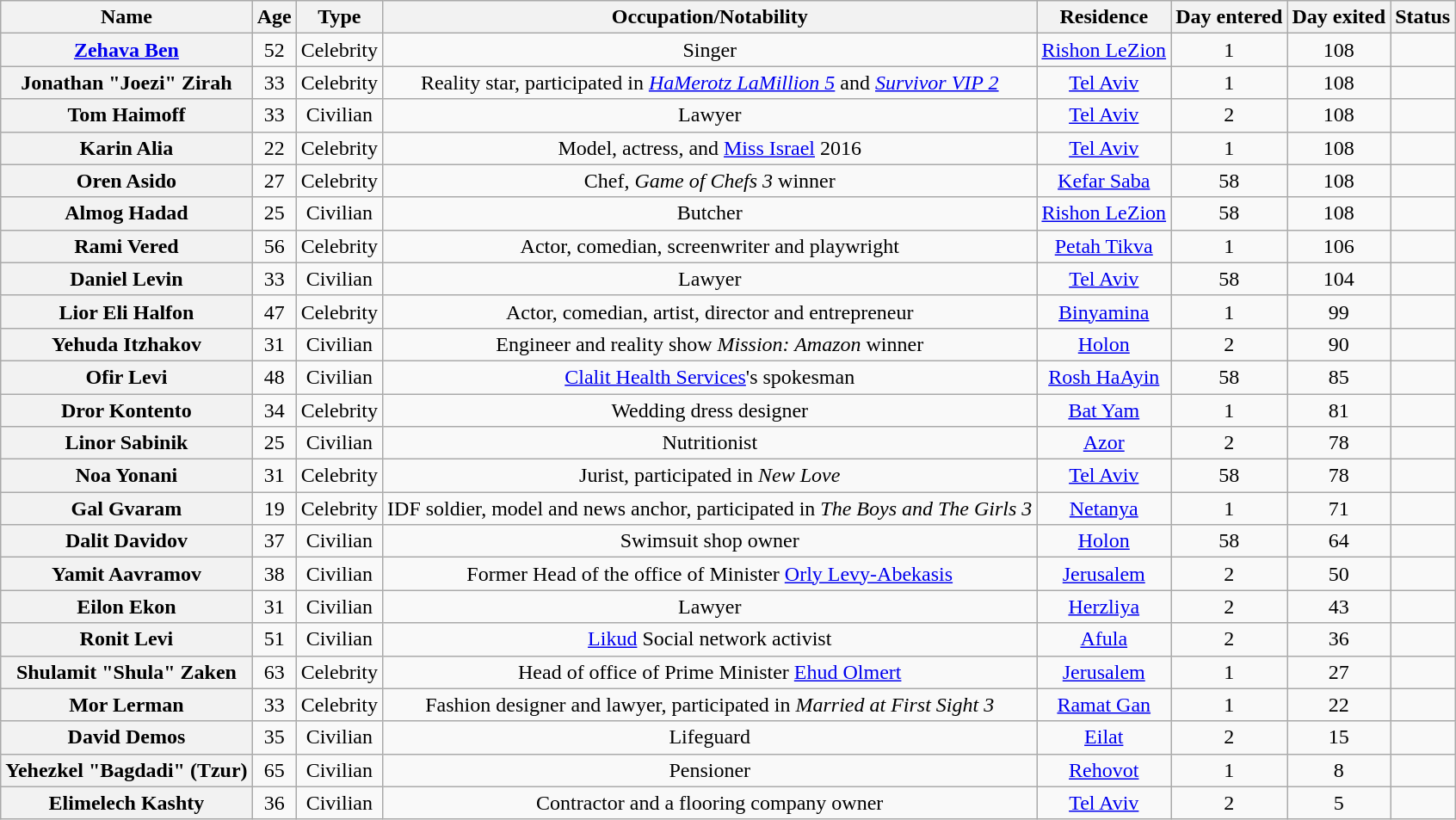<table class="wikitable sortable" style="text-align:center;">
<tr>
<th>Name</th>
<th>Age</th>
<th>Type</th>
<th>Occupation/Notability</th>
<th>Residence</th>
<th>Day entered</th>
<th>Day exited</th>
<th>Status</th>
</tr>
<tr>
<th><a href='#'>Zehava Ben</a></th>
<td>52</td>
<td>Celebrity</td>
<td>Singer</td>
<td><a href='#'>Rishon LeZion</a></td>
<td>1</td>
<td>108</td>
<td></td>
</tr>
<tr>
<th>Jonathan "Joezi" Zirah</th>
<td>33</td>
<td>Celebrity</td>
<td>Reality star, participated in <em><a href='#'>HaMerotz LaMillion 5</a></em> and <a href='#'><em>Survivor VIP 2</em></a></td>
<td><a href='#'>Tel Aviv</a></td>
<td>1</td>
<td>108</td>
<td></td>
</tr>
<tr>
<th>Tom Haimoff</th>
<td>33</td>
<td>Civilian</td>
<td>Lawyer</td>
<td><a href='#'>Tel Aviv</a></td>
<td>2</td>
<td>108</td>
<td></td>
</tr>
<tr>
<th>Karin Alia</th>
<td>22</td>
<td>Celebrity</td>
<td>Model, actress, and <a href='#'>Miss Israel</a> 2016</td>
<td><a href='#'>Tel Aviv</a></td>
<td>1</td>
<td>108</td>
<td></td>
</tr>
<tr>
<th>Oren Asido</th>
<td>27</td>
<td>Celebrity</td>
<td>Chef, <em>Game of Chefs 3</em> winner</td>
<td><a href='#'>Kefar Saba</a></td>
<td>58</td>
<td>108</td>
<td></td>
</tr>
<tr>
<th>Almog Hadad</th>
<td>25</td>
<td>Civilian</td>
<td>Butcher</td>
<td><a href='#'>Rishon LeZion</a></td>
<td>58</td>
<td>108</td>
<td></td>
</tr>
<tr>
<th>Rami Vered</th>
<td>56</td>
<td>Celebrity</td>
<td>Actor, comedian, screenwriter and playwright</td>
<td><a href='#'>Petah Tikva</a></td>
<td>1</td>
<td>106</td>
<td></td>
</tr>
<tr>
<th>Daniel Levin</th>
<td>33</td>
<td>Civilian</td>
<td>Lawyer</td>
<td><a href='#'>Tel Aviv</a></td>
<td>58</td>
<td>104</td>
<td></td>
</tr>
<tr>
<th>Lior Eli Halfon</th>
<td>47</td>
<td>Celebrity</td>
<td>Actor, comedian, artist, director and entrepreneur</td>
<td><a href='#'>Binyamina</a></td>
<td>1</td>
<td>99</td>
<td></td>
</tr>
<tr>
<th>Yehuda Itzhakov</th>
<td>31</td>
<td>Civilian</td>
<td>Engineer and reality show <em>Mission: Amazon</em> winner</td>
<td><a href='#'>Holon</a></td>
<td>2</td>
<td>90</td>
<td></td>
</tr>
<tr>
<th>Ofir Levi</th>
<td>48</td>
<td>Civilian</td>
<td><a href='#'>Clalit Health Services</a>'s spokesman</td>
<td><a href='#'>Rosh HaAyin</a></td>
<td>58</td>
<td>85</td>
<td></td>
</tr>
<tr>
<th>Dror Kontento</th>
<td>34</td>
<td>Celebrity</td>
<td>Wedding dress designer</td>
<td><a href='#'>Bat Yam</a></td>
<td>1</td>
<td>81</td>
<td></td>
</tr>
<tr>
<th>Linor Sabinik</th>
<td>25</td>
<td>Civilian</td>
<td>Nutritionist</td>
<td><a href='#'>Azor</a></td>
<td>2</td>
<td>78</td>
<td></td>
</tr>
<tr>
<th>Noa Yonani</th>
<td>31</td>
<td>Celebrity</td>
<td>Jurist, participated in <em>New Love</em></td>
<td><a href='#'>Tel Aviv</a></td>
<td>58</td>
<td>78</td>
<td></td>
</tr>
<tr>
<th>Gal Gvaram</th>
<td>19</td>
<td>Celebrity</td>
<td>IDF soldier, model and news anchor, participated in <em>The Boys and The Girls 3</em></td>
<td><a href='#'>Netanya</a></td>
<td>1</td>
<td>71</td>
<td></td>
</tr>
<tr>
<th>Dalit Davidov</th>
<td>37</td>
<td>Civilian</td>
<td>Swimsuit shop owner</td>
<td><a href='#'>Holon</a></td>
<td>58</td>
<td>64</td>
<td></td>
</tr>
<tr>
<th>Yamit Aavramov</th>
<td>38</td>
<td>Civilian</td>
<td>Former Head of the office of Minister <a href='#'>Orly Levy-Abekasis</a></td>
<td><a href='#'>Jerusalem</a></td>
<td>2</td>
<td>50</td>
<td></td>
</tr>
<tr>
<th>Eilon Ekon</th>
<td>31</td>
<td>Civilian</td>
<td>Lawyer</td>
<td><a href='#'>Herzliya</a></td>
<td>2</td>
<td>43</td>
<td></td>
</tr>
<tr>
<th>Ronit Levi</th>
<td>51</td>
<td>Civilian</td>
<td><a href='#'>Likud</a> Social network activist</td>
<td><a href='#'>Afula</a></td>
<td>2</td>
<td>36</td>
<td></td>
</tr>
<tr>
<th>Shulamit "Shula" Zaken</th>
<td>63</td>
<td>Celebrity</td>
<td>Head of office of Prime Minister <a href='#'>Ehud Olmert</a></td>
<td><a href='#'>Jerusalem</a></td>
<td>1</td>
<td>27</td>
<td></td>
</tr>
<tr>
<th>Mor Lerman</th>
<td>33</td>
<td>Celebrity</td>
<td>Fashion designer and lawyer, participated in <em>Married at First Sight 3</em></td>
<td><a href='#'>Ramat Gan</a></td>
<td>1</td>
<td>22</td>
<td></td>
</tr>
<tr>
<th>David Demos</th>
<td>35</td>
<td>Civilian</td>
<td>Lifeguard</td>
<td><a href='#'>Eilat</a></td>
<td>2</td>
<td>15</td>
<td></td>
</tr>
<tr>
<th>Yehezkel "Bagdadi" (Tzur)</th>
<td>65</td>
<td>Civilian</td>
<td>Pensioner</td>
<td><a href='#'>Rehovot</a></td>
<td>1</td>
<td>8</td>
<td></td>
</tr>
<tr>
<th>Elimelech Kashty</th>
<td>36</td>
<td>Civilian</td>
<td>Contractor and a flooring company owner</td>
<td><a href='#'>Tel Aviv</a></td>
<td>2</td>
<td>5</td>
<td></td>
</tr>
</table>
